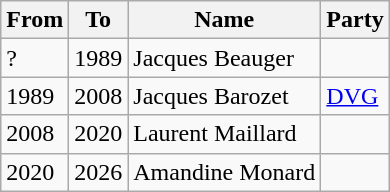<table class="wikitable">
<tr>
<th>From</th>
<th>To</th>
<th>Name</th>
<th>Party</th>
</tr>
<tr>
<td>?</td>
<td>1989</td>
<td>Jacques Beauger</td>
<td></td>
</tr>
<tr>
<td>1989</td>
<td>2008</td>
<td>Jacques Barozet</td>
<td><a href='#'>DVG</a></td>
</tr>
<tr>
<td>2008</td>
<td>2020</td>
<td>Laurent Maillard</td>
<td></td>
</tr>
<tr>
<td>2020</td>
<td>2026</td>
<td>Amandine Monard</td>
<td></td>
</tr>
</table>
